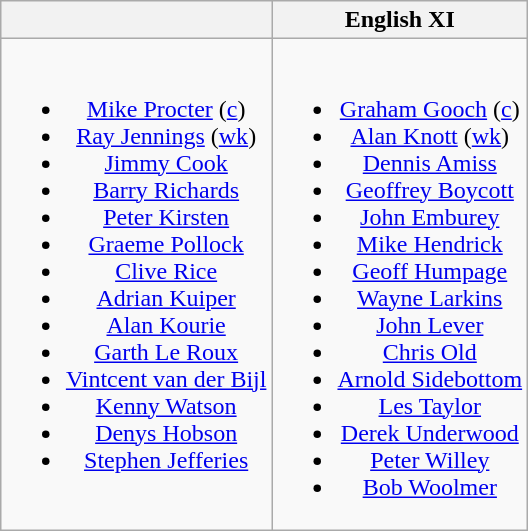<table class="wikitable" style="text-align:center; margin:auto">
<tr>
<th></th>
<th> English XI</th>
</tr>
<tr style="vertical-align:top">
<td><br><ul><li><a href='#'>Mike Procter</a> (<a href='#'>c</a>)</li><li><a href='#'>Ray Jennings</a> (<a href='#'>wk</a>)</li><li><a href='#'>Jimmy Cook</a></li><li><a href='#'>Barry Richards</a></li><li><a href='#'>Peter Kirsten</a></li><li><a href='#'>Graeme Pollock</a></li><li><a href='#'>Clive Rice</a></li><li><a href='#'>Adrian Kuiper</a></li><li><a href='#'>Alan Kourie</a></li><li><a href='#'>Garth Le Roux</a></li><li><a href='#'>Vintcent van der Bijl</a></li><li><a href='#'>Kenny Watson</a></li><li><a href='#'>Denys Hobson</a></li><li><a href='#'>Stephen Jefferies</a></li></ul></td>
<td><br><ul><li><a href='#'>Graham Gooch</a> (<a href='#'>c</a>)</li><li><a href='#'>Alan Knott</a> (<a href='#'>wk</a>)</li><li><a href='#'>Dennis Amiss</a></li><li><a href='#'>Geoffrey Boycott</a></li><li><a href='#'>John Emburey</a></li><li><a href='#'>Mike Hendrick</a></li><li><a href='#'>Geoff Humpage</a></li><li><a href='#'>Wayne Larkins</a></li><li><a href='#'>John Lever</a></li><li><a href='#'>Chris Old</a></li><li><a href='#'>Arnold Sidebottom</a></li><li><a href='#'>Les Taylor</a></li><li><a href='#'>Derek Underwood</a></li><li><a href='#'>Peter Willey</a></li><li><a href='#'>Bob Woolmer</a></li></ul></td>
</tr>
</table>
